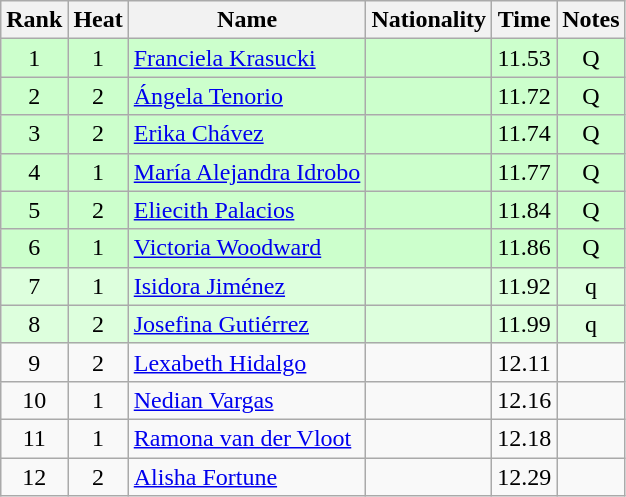<table class="wikitable sortable" style="text-align:center">
<tr>
<th>Rank</th>
<th>Heat</th>
<th>Name</th>
<th>Nationality</th>
<th>Time</th>
<th>Notes</th>
</tr>
<tr bgcolor=ccffcc>
<td>1</td>
<td>1</td>
<td align=left><a href='#'>Franciela Krasucki</a></td>
<td align=left></td>
<td>11.53</td>
<td>Q</td>
</tr>
<tr bgcolor=ccffcc>
<td>2</td>
<td>2</td>
<td align=left><a href='#'>Ángela Tenorio</a></td>
<td align=left></td>
<td>11.72</td>
<td>Q</td>
</tr>
<tr bgcolor=ccffcc>
<td>3</td>
<td>2</td>
<td align=left><a href='#'>Erika Chávez</a></td>
<td align=left></td>
<td>11.74</td>
<td>Q</td>
</tr>
<tr bgcolor=ccffcc>
<td>4</td>
<td>1</td>
<td align=left><a href='#'>María Alejandra Idrobo</a></td>
<td align=left></td>
<td>11.77</td>
<td>Q</td>
</tr>
<tr bgcolor=ccffcc>
<td>5</td>
<td>2</td>
<td align=left><a href='#'>Eliecith Palacios</a></td>
<td align=left></td>
<td>11.84</td>
<td>Q</td>
</tr>
<tr bgcolor=ccffcc>
<td>6</td>
<td>1</td>
<td align=left><a href='#'>Victoria Woodward</a></td>
<td align=left></td>
<td>11.86</td>
<td>Q</td>
</tr>
<tr bgcolor=ddffdd>
<td>7</td>
<td>1</td>
<td align=left><a href='#'>Isidora Jiménez</a></td>
<td align=left></td>
<td>11.92</td>
<td>q</td>
</tr>
<tr bgcolor=ddffdd>
<td>8</td>
<td>2</td>
<td align=left><a href='#'>Josefina Gutiérrez</a></td>
<td align=left></td>
<td>11.99</td>
<td>q</td>
</tr>
<tr>
<td>9</td>
<td>2</td>
<td align=left><a href='#'>Lexabeth Hidalgo</a></td>
<td align=left></td>
<td>12.11</td>
<td></td>
</tr>
<tr>
<td>10</td>
<td>1</td>
<td align=left><a href='#'>Nedian Vargas</a></td>
<td align=left></td>
<td>12.16</td>
<td></td>
</tr>
<tr>
<td>11</td>
<td>1</td>
<td align=left><a href='#'>Ramona van der Vloot</a></td>
<td align=left></td>
<td>12.18</td>
<td></td>
</tr>
<tr>
<td>12</td>
<td>2</td>
<td align=left><a href='#'>Alisha Fortune</a></td>
<td align=left></td>
<td>12.29</td>
<td></td>
</tr>
</table>
